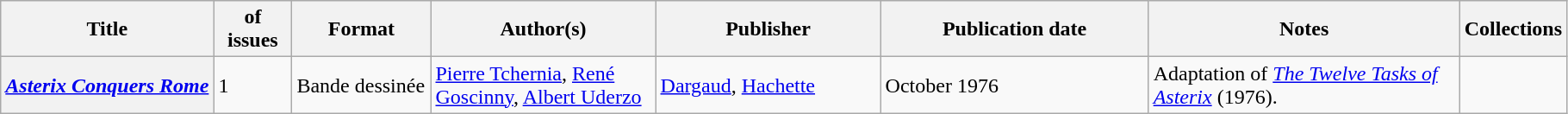<table class="wikitable">
<tr>
<th>Title</th>
<th style="width:40pt"> of issues</th>
<th style="width:75pt">Format</th>
<th style="width:125pt">Author(s)</th>
<th style="width:125pt">Publisher</th>
<th style="width:150pt">Publication date</th>
<th style="width:175pt">Notes</th>
<th>Collections</th>
</tr>
<tr>
<th><em><a href='#'>Asterix Conquers Rome</a></em> <br> </th>
<td>1</td>
<td>Bande dessinée</td>
<td><a href='#'>Pierre Tchernia</a>, <a href='#'>René Goscinny</a>, <a href='#'>Albert Uderzo</a></td>
<td><a href='#'>Dargaud</a>, <a href='#'>Hachette</a></td>
<td>October 1976</td>
<td>Adaptation of <em><a href='#'>The Twelve Tasks of Asterix</a></em> (1976).</td>
<td></td>
</tr>
</table>
